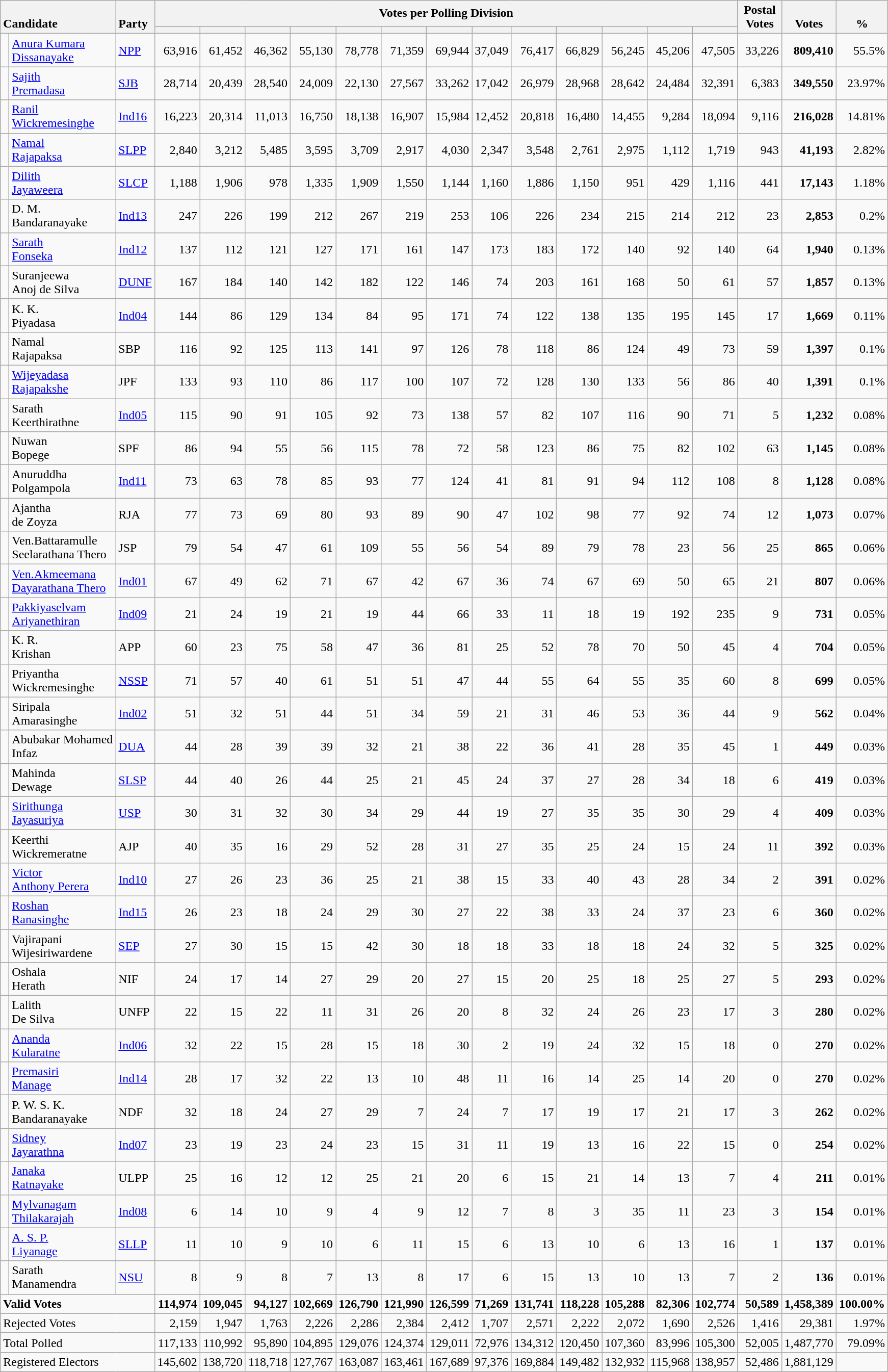<table class="wikitable" style="text-align:right;">
<tr>
<th style="text-align:left; vertical-align:bottom;" rowspan="2" colspan="2">Candidate</th>
<th rowspan="2" style="vertical-align:bottom; text-align:left; width:40px;">Party</th>
<th colspan=13>Votes per Polling Division</th>
<th rowspan="2" style="vertical-align:bottom; text-align:center; width:50px;">Postal<br>Votes</th>
<th rowspan="2" style="vertical-align:bottom; text-align:center; width:50px;">Votes</th>
<th rowspan="2" style="vertical-align:bottom; text-align:center; width:50px;">%</th>
</tr>
<tr>
<th></th>
<th></th>
<th></th>
<th></th>
<th></th>
<th></th>
<th></th>
<th></th>
<th></th>
<th></th>
<th></th>
<th></th>
<th></th>
</tr>
<tr>
<td bgcolor=> </td>
<td align=left><a href='#'>Anura Kumara<br>Dissanayake</a></td>
<td align=left><a href='#'>NPP</a></td>
<td>63,916</td>
<td>61,452</td>
<td>46,362</td>
<td>55,130</td>
<td>78,778</td>
<td>71,359</td>
<td>69,944</td>
<td>37,049</td>
<td>76,417</td>
<td>66,829</td>
<td>56,245</td>
<td>45,206</td>
<td>47,505</td>
<td>33,226</td>
<td><strong>809,410</strong></td>
<td>55.5%</td>
</tr>
<tr>
<td bgcolor=> </td>
<td align=left><a href='#'>Sajith<br>Premadasa</a></td>
<td align=left><a href='#'>SJB</a></td>
<td>28,714</td>
<td>20,439</td>
<td>28,540</td>
<td>24,009</td>
<td>22,130</td>
<td>27,567</td>
<td>33,262</td>
<td>17,042</td>
<td>26,979</td>
<td>28,968</td>
<td>28,642</td>
<td>24,484</td>
<td>32,391</td>
<td>6,383</td>
<td><strong>349,550</strong></td>
<td>23.97%</td>
</tr>
<tr>
<td bgcolor=> </td>
<td align=left><a href='#'>Ranil<br>Wickremesinghe</a></td>
<td align=left><a href='#'>Ind16</a></td>
<td>16,223</td>
<td>20,314</td>
<td>11,013</td>
<td>16,750</td>
<td>18,138</td>
<td>16,907</td>
<td>15,984</td>
<td>12,452</td>
<td>20,818</td>
<td>16,480</td>
<td>14,455</td>
<td>9,284</td>
<td>18,094</td>
<td>9,116</td>
<td><strong>216,028</strong></td>
<td>14.81%</td>
</tr>
<tr>
<td bgcolor=> </td>
<td align=left><a href='#'>Namal<br>Rajapaksa</a></td>
<td align=left><a href='#'>SLPP</a></td>
<td>2,840</td>
<td>3,212</td>
<td>5,485</td>
<td>3,595</td>
<td>3,709</td>
<td>2,917</td>
<td>4,030</td>
<td>2,347</td>
<td>3,548</td>
<td>2,761</td>
<td>2,975</td>
<td>1,112</td>
<td>1,719</td>
<td>943</td>
<td><strong>41,193</strong></td>
<td>2.82%</td>
</tr>
<tr>
<td bgcolor=> </td>
<td align=left><a href='#'>Dilith<br>Jayaweera</a></td>
<td align=left><a href='#'>SLCP</a></td>
<td>1,188</td>
<td>1,906</td>
<td>978</td>
<td>1,335</td>
<td>1,909</td>
<td>1,550</td>
<td>1,144</td>
<td>1,160</td>
<td>1,886</td>
<td>1,150</td>
<td>951</td>
<td>429</td>
<td>1,116</td>
<td>441</td>
<td><strong>17,143</strong></td>
<td>1.18%</td>
</tr>
<tr>
<td bgcolor=> </td>
<td align=left>D. M.<br>Bandaranayake</td>
<td align=left><a href='#'>Ind13</a></td>
<td>247</td>
<td>226</td>
<td>199</td>
<td>212</td>
<td>267</td>
<td>219</td>
<td>253</td>
<td>106</td>
<td>226</td>
<td>234</td>
<td>215</td>
<td>214</td>
<td>212</td>
<td>23</td>
<td><strong>2,853</strong></td>
<td>0.2%</td>
</tr>
<tr>
<td bgcolor=> </td>
<td align=left><a href='#'>Sarath<br>Fonseka</a></td>
<td align=left><a href='#'>Ind12</a></td>
<td>137</td>
<td>112</td>
<td>121</td>
<td>127</td>
<td>171</td>
<td>161</td>
<td>147</td>
<td>173</td>
<td>183</td>
<td>172</td>
<td>140</td>
<td>92</td>
<td>140</td>
<td>64</td>
<td><strong>1,940</strong></td>
<td>0.13%</td>
</tr>
<tr>
<td bgcolor=> </td>
<td align=left>Suranjeewa<br>Anoj de Silva</td>
<td align=left><a href='#'>DUNF</a></td>
<td>167</td>
<td>184</td>
<td>140</td>
<td>142</td>
<td>182</td>
<td>122</td>
<td>146</td>
<td>74</td>
<td>203</td>
<td>161</td>
<td>168</td>
<td>50</td>
<td>61</td>
<td>57</td>
<td><strong>1,857</strong></td>
<td>0.13%</td>
</tr>
<tr>
<td bgcolor=> </td>
<td align=left>K. K.<br>Piyadasa</td>
<td align=left><a href='#'>Ind04</a></td>
<td>144</td>
<td>86</td>
<td>129</td>
<td>134</td>
<td>84</td>
<td>95</td>
<td>171</td>
<td>74</td>
<td>122</td>
<td>138</td>
<td>135</td>
<td>195</td>
<td>145</td>
<td>17</td>
<td><strong>1,669</strong></td>
<td>0.11%</td>
</tr>
<tr>
<td bgcolor=> </td>
<td align=left>Namal<br>Rajapaksa</td>
<td align=left>SBP</td>
<td>116</td>
<td>92</td>
<td>125</td>
<td>113</td>
<td>141</td>
<td>97</td>
<td>126</td>
<td>78</td>
<td>118</td>
<td>86</td>
<td>124</td>
<td>49</td>
<td>73</td>
<td>59</td>
<td><strong>1,397</strong></td>
<td>0.1%</td>
</tr>
<tr>
<td bgcolor=> </td>
<td align=left><a href='#'>Wijeyadasa<br>Rajapakshe</a></td>
<td align=left>JPF</td>
<td>133</td>
<td>93</td>
<td>110</td>
<td>86</td>
<td>117</td>
<td>100</td>
<td>107</td>
<td>72</td>
<td>128</td>
<td>130</td>
<td>133</td>
<td>56</td>
<td>86</td>
<td>40</td>
<td><strong>1,391</strong></td>
<td>0.1%</td>
</tr>
<tr>
<td bgcolor=> </td>
<td align=left>Sarath<br>Keerthirathne</td>
<td align=left><a href='#'>Ind05</a></td>
<td>115</td>
<td>90</td>
<td>91</td>
<td>105</td>
<td>92</td>
<td>73</td>
<td>138</td>
<td>57</td>
<td>82</td>
<td>107</td>
<td>116</td>
<td>90</td>
<td>71</td>
<td>5</td>
<td><strong>1,232</strong></td>
<td>0.08%</td>
</tr>
<tr>
<td bgcolor=> </td>
<td align=left>Nuwan<br>Bopege</td>
<td align=left>SPF</td>
<td>86</td>
<td>94</td>
<td>55</td>
<td>56</td>
<td>115</td>
<td>78</td>
<td>72</td>
<td>58</td>
<td>123</td>
<td>86</td>
<td>75</td>
<td>82</td>
<td>102</td>
<td>63</td>
<td><strong>1,145</strong></td>
<td>0.08%</td>
</tr>
<tr>
<td bgcolor=> </td>
<td align=left>Anuruddha<br>Polgampola</td>
<td align=left><a href='#'>Ind11</a></td>
<td>73</td>
<td>63</td>
<td>78</td>
<td>85</td>
<td>93</td>
<td>77</td>
<td>124</td>
<td>41</td>
<td>81</td>
<td>91</td>
<td>94</td>
<td>112</td>
<td>108</td>
<td>8</td>
<td><strong>1,128</strong></td>
<td>0.08%</td>
</tr>
<tr>
<td bgcolor=> </td>
<td align=left>Ajantha<br>de Zoyza</td>
<td align=left>RJA</td>
<td>77</td>
<td>73</td>
<td>69</td>
<td>80</td>
<td>93</td>
<td>89</td>
<td>90</td>
<td>47</td>
<td>102</td>
<td>98</td>
<td>77</td>
<td>92</td>
<td>74</td>
<td>12</td>
<td><strong>1,073</strong></td>
<td>0.07%</td>
</tr>
<tr>
<td bgcolor=> </td>
<td align=left>Ven.Battaramulle<br>Seelarathana Thero</td>
<td align=left>JSP</td>
<td>79</td>
<td>54</td>
<td>47</td>
<td>61</td>
<td>109</td>
<td>55</td>
<td>56</td>
<td>54</td>
<td>89</td>
<td>79</td>
<td>78</td>
<td>23</td>
<td>56</td>
<td>25</td>
<td><strong>865</strong></td>
<td>0.06%</td>
</tr>
<tr>
<td bgcolor=> </td>
<td align=left><a href='#'>Ven.Akmeemana<br>Dayarathana Thero</a></td>
<td align=left><a href='#'>Ind01</a></td>
<td>67</td>
<td>49</td>
<td>62</td>
<td>71</td>
<td>67</td>
<td>42</td>
<td>67</td>
<td>36</td>
<td>74</td>
<td>67</td>
<td>69</td>
<td>50</td>
<td>65</td>
<td>21</td>
<td><strong>807</strong></td>
<td>0.06%</td>
</tr>
<tr>
<td bgcolor=> </td>
<td align=left><a href='#'>Pakkiyaselvam<br>Ariyanethiran</a></td>
<td align=left><a href='#'>Ind09</a></td>
<td>21</td>
<td>24</td>
<td>19</td>
<td>21</td>
<td>19</td>
<td>44</td>
<td>66</td>
<td>33</td>
<td>11</td>
<td>18</td>
<td>19</td>
<td>192</td>
<td>235</td>
<td>9</td>
<td><strong>731</strong></td>
<td>0.05%</td>
</tr>
<tr>
<td bgcolor=> </td>
<td align=left>K. R.<br>Krishan</td>
<td align=left>APP</td>
<td>60</td>
<td>23</td>
<td>75</td>
<td>58</td>
<td>47</td>
<td>36</td>
<td>81</td>
<td>25</td>
<td>52</td>
<td>78</td>
<td>70</td>
<td>50</td>
<td>45</td>
<td>4</td>
<td><strong>704</strong></td>
<td>0.05%</td>
</tr>
<tr>
<td bgcolor=> </td>
<td align=left>Priyantha<br>Wickremesinghe</td>
<td align=left><a href='#'>NSSP</a></td>
<td>71</td>
<td>57</td>
<td>40</td>
<td>61</td>
<td>51</td>
<td>51</td>
<td>47</td>
<td>44</td>
<td>55</td>
<td>64</td>
<td>55</td>
<td>35</td>
<td>60</td>
<td>8</td>
<td><strong>699</strong></td>
<td>0.05%</td>
</tr>
<tr>
<td bgcolor=> </td>
<td align=left>Siripala<br>Amarasinghe</td>
<td align=left><a href='#'>Ind02</a></td>
<td>51</td>
<td>32</td>
<td>51</td>
<td>44</td>
<td>51</td>
<td>34</td>
<td>59</td>
<td>21</td>
<td>31</td>
<td>46</td>
<td>53</td>
<td>36</td>
<td>44</td>
<td>9</td>
<td><strong>562</strong></td>
<td>0.04%</td>
</tr>
<tr>
<td bgcolor=> </td>
<td align=left>Abubakar Mohamed<br>Infaz</td>
<td align=left><a href='#'>DUA</a></td>
<td>44</td>
<td>28</td>
<td>39</td>
<td>39</td>
<td>32</td>
<td>21</td>
<td>38</td>
<td>22</td>
<td>36</td>
<td>41</td>
<td>28</td>
<td>35</td>
<td>45</td>
<td>1</td>
<td><strong>449</strong></td>
<td>0.03%</td>
</tr>
<tr>
<td bgcolor=> </td>
<td align=left>Mahinda<br>Dewage</td>
<td align=left><a href='#'>SLSP</a></td>
<td>44</td>
<td>40</td>
<td>26</td>
<td>44</td>
<td>25</td>
<td>21</td>
<td>45</td>
<td>24</td>
<td>37</td>
<td>27</td>
<td>28</td>
<td>34</td>
<td>18</td>
<td>6</td>
<td><strong>419</strong></td>
<td>0.03%</td>
</tr>
<tr>
<td bgcolor=> </td>
<td align=left><a href='#'>Sirithunga<br>Jayasuriya</a></td>
<td align=left><a href='#'>USP</a></td>
<td>30</td>
<td>31</td>
<td>32</td>
<td>30</td>
<td>34</td>
<td>29</td>
<td>44</td>
<td>19</td>
<td>27</td>
<td>35</td>
<td>35</td>
<td>30</td>
<td>29</td>
<td>4</td>
<td><strong>409</strong></td>
<td>0.03%</td>
</tr>
<tr>
<td bgcolor=> </td>
<td align=left>Keerthi<br>Wickremeratne</td>
<td align=left>AJP</td>
<td>40</td>
<td>35</td>
<td>16</td>
<td>29</td>
<td>52</td>
<td>28</td>
<td>31</td>
<td>27</td>
<td>35</td>
<td>25</td>
<td>24</td>
<td>15</td>
<td>24</td>
<td>11</td>
<td><strong>392</strong></td>
<td>0.03%</td>
</tr>
<tr>
<td bgcolor=> </td>
<td align=left><a href='#'>Victor<br>Anthony Perera</a></td>
<td align=left><a href='#'>Ind10</a></td>
<td>27</td>
<td>26</td>
<td>23</td>
<td>36</td>
<td>25</td>
<td>21</td>
<td>38</td>
<td>15</td>
<td>33</td>
<td>40</td>
<td>43</td>
<td>28</td>
<td>34</td>
<td>2</td>
<td><strong>391</strong></td>
<td>0.02%</td>
</tr>
<tr>
<td bgcolor=> </td>
<td align=left><a href='#'>Roshan<br>Ranasinghe</a></td>
<td align=left><a href='#'>Ind15</a></td>
<td>26</td>
<td>23</td>
<td>18</td>
<td>24</td>
<td>29</td>
<td>30</td>
<td>27</td>
<td>22</td>
<td>38</td>
<td>33</td>
<td>24</td>
<td>37</td>
<td>23</td>
<td>6</td>
<td><strong>360</strong></td>
<td>0.02%</td>
</tr>
<tr>
<td bgcolor=> </td>
<td align=left>Vajirapani<br>Wijesiriwardene</td>
<td align=left><a href='#'>SEP</a></td>
<td>27</td>
<td>30</td>
<td>15</td>
<td>15</td>
<td>42</td>
<td>30</td>
<td>18</td>
<td>18</td>
<td>33</td>
<td>18</td>
<td>18</td>
<td>24</td>
<td>32</td>
<td>5</td>
<td><strong>325</strong></td>
<td>0.02%</td>
</tr>
<tr>
<td bgcolor=> </td>
<td align=left>Oshala<br>Herath</td>
<td align=left>NIF</td>
<td>24</td>
<td>17</td>
<td>14</td>
<td>27</td>
<td>29</td>
<td>20</td>
<td>27</td>
<td>15</td>
<td>20</td>
<td>25</td>
<td>18</td>
<td>25</td>
<td>27</td>
<td>5</td>
<td><strong>293</strong></td>
<td>0.02%</td>
</tr>
<tr>
<td bgcolor=> </td>
<td align=left>Lalith<br>De Silva</td>
<td align=left>UNFP</td>
<td>22</td>
<td>15</td>
<td>22</td>
<td>11</td>
<td>31</td>
<td>26</td>
<td>20</td>
<td>8</td>
<td>32</td>
<td>24</td>
<td>26</td>
<td>23</td>
<td>17</td>
<td>3</td>
<td><strong>280</strong></td>
<td>0.02%</td>
</tr>
<tr>
<td bgcolor=> </td>
<td align=left><a href='#'>Ananda<br>Kularatne</a></td>
<td align=left><a href='#'>Ind06</a></td>
<td>32</td>
<td>22</td>
<td>15</td>
<td>28</td>
<td>15</td>
<td>18</td>
<td>30</td>
<td>2</td>
<td>19</td>
<td>24</td>
<td>32</td>
<td>15</td>
<td>18</td>
<td>0</td>
<td><strong>270</strong></td>
<td>0.02%</td>
</tr>
<tr>
<td bgcolor=> </td>
<td align=left><a href='#'>Premasiri<br>Manage</a></td>
<td align=left><a href='#'>Ind14</a></td>
<td>28</td>
<td>17</td>
<td>32</td>
<td>22</td>
<td>13</td>
<td>10</td>
<td>48</td>
<td>11</td>
<td>16</td>
<td>14</td>
<td>25</td>
<td>14</td>
<td>20</td>
<td>0</td>
<td><strong>270</strong></td>
<td>0.02%</td>
</tr>
<tr>
<td bgcolor=> </td>
<td align=left>P. W. S. K.<br>Bandaranayake</td>
<td align=left>NDF</td>
<td>32</td>
<td>18</td>
<td>24</td>
<td>27</td>
<td>29</td>
<td>7</td>
<td>24</td>
<td>7</td>
<td>17</td>
<td>19</td>
<td>17</td>
<td>21</td>
<td>17</td>
<td>3</td>
<td><strong>262</strong></td>
<td>0.02%</td>
</tr>
<tr>
<td bgcolor=> </td>
<td align=left><a href='#'>Sidney<br>Jayarathna</a></td>
<td align=left><a href='#'>Ind07</a></td>
<td>23</td>
<td>19</td>
<td>23</td>
<td>24</td>
<td>23</td>
<td>15</td>
<td>31</td>
<td>11</td>
<td>19</td>
<td>13</td>
<td>16</td>
<td>22</td>
<td>15</td>
<td>0</td>
<td><strong>254</strong></td>
<td>0.02%</td>
</tr>
<tr>
<td bgcolor=> </td>
<td align=left><a href='#'>Janaka<br>Ratnayake</a></td>
<td align=left>ULPP</td>
<td>25</td>
<td>16</td>
<td>12</td>
<td>12</td>
<td>25</td>
<td>21</td>
<td>20</td>
<td>6</td>
<td>15</td>
<td>21</td>
<td>14</td>
<td>13</td>
<td>7</td>
<td>4</td>
<td><strong>211</strong></td>
<td>0.01%</td>
</tr>
<tr>
<td bgcolor=> </td>
<td align=left><a href='#'>Mylvanagam<br>Thilakarajah</a></td>
<td align=left><a href='#'>Ind08</a></td>
<td>6</td>
<td>14</td>
<td>10</td>
<td>9</td>
<td>4</td>
<td>9</td>
<td>12</td>
<td>7</td>
<td>8</td>
<td>3</td>
<td>35</td>
<td>11</td>
<td>23</td>
<td>3</td>
<td><strong>154</strong></td>
<td>0.01%</td>
</tr>
<tr>
<td bgcolor=> </td>
<td align=left><a href='#'>A. S. P.<br>Liyanage</a></td>
<td align=left><a href='#'>SLLP</a></td>
<td>11</td>
<td>10</td>
<td>9</td>
<td>10</td>
<td>6</td>
<td>11</td>
<td>15</td>
<td>6</td>
<td>13</td>
<td>10</td>
<td>6</td>
<td>13</td>
<td>16</td>
<td>1</td>
<td><strong>137</strong></td>
<td>0.01%</td>
</tr>
<tr>
<td bgcolor=> </td>
<td align=left>Sarath<br>Manamendra</td>
<td align=left><a href='#'>NSU</a></td>
<td>8</td>
<td>9</td>
<td>8</td>
<td>7</td>
<td>13</td>
<td>8</td>
<td>17</td>
<td>6</td>
<td>15</td>
<td>13</td>
<td>10</td>
<td>13</td>
<td>7</td>
<td>2</td>
<td><strong>136</strong></td>
<td>0.01%</td>
</tr>
<tr style="font-weight:bold">
<td style="text-align:left;" colspan="3">Valid Votes</td>
<td>114,974</td>
<td>109,045</td>
<td>94,127</td>
<td>102,669</td>
<td>126,790</td>
<td>121,990</td>
<td>126,599</td>
<td>71,269</td>
<td>131,741</td>
<td>118,228</td>
<td>105,288</td>
<td>82,306</td>
<td>102,774</td>
<td>50,589</td>
<td>1,458,389</td>
<td>100.00%</td>
</tr>
<tr>
<td style="text-align:left;" colspan="3">Rejected Votes</td>
<td>2,159</td>
<td>1,947</td>
<td>1,763</td>
<td>2,226</td>
<td>2,286</td>
<td>2,384</td>
<td>2,412</td>
<td>1,707</td>
<td>2,571</td>
<td>2,222</td>
<td>2,072</td>
<td>1,690</td>
<td>2,526</td>
<td>1,416</td>
<td>29,381</td>
<td>1.97%</td>
</tr>
<tr>
<td style="text-align:left;" colspan="3">Total Polled</td>
<td>117,133</td>
<td>110,992</td>
<td>95,890</td>
<td>104,895</td>
<td>129,076</td>
<td>124,374</td>
<td>129,011</td>
<td>72,976</td>
<td>134,312</td>
<td>120,450</td>
<td>107,360</td>
<td>83,996</td>
<td>105,300</td>
<td>52,005</td>
<td>1,487,770</td>
<td>79.09%</td>
</tr>
<tr>
<td style="text-align:left;" colspan="3">Registered Electors</td>
<td>145,602</td>
<td>138,720</td>
<td>118,718</td>
<td>127,767</td>
<td>163,087</td>
<td>163,461</td>
<td>167,689</td>
<td>97,376</td>
<td>169,884</td>
<td>149,482</td>
<td>132,932</td>
<td>115,968</td>
<td>138,957</td>
<td>52,486</td>
<td>1,881,129</td>
<td></td>
</tr>
</table>
